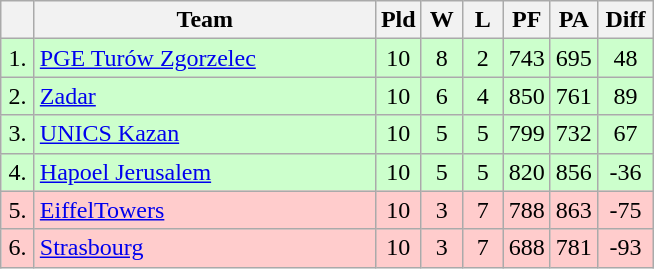<table class=wikitable style="text-align:center">
<tr>
<th width=15></th>
<th width=220>Team</th>
<th width=20>Pld</th>
<th width=20>W</th>
<th width=20>L</th>
<th width=20>PF</th>
<th width=20>PA</th>
<th width=30>Diff</th>
</tr>
<tr style="background: #ccffcc;">
<td>1.</td>
<td align=left> <a href='#'>PGE Turów Zgorzelec</a></td>
<td>10</td>
<td>8</td>
<td>2</td>
<td>743</td>
<td>695</td>
<td>48</td>
</tr>
<tr style="background: #ccffcc;">
<td>2.</td>
<td align=left> <a href='#'>Zadar</a></td>
<td>10</td>
<td>6</td>
<td>4</td>
<td>850</td>
<td>761</td>
<td>89</td>
</tr>
<tr style="background: #ccffcc;">
<td>3.</td>
<td align=left> <a href='#'>UNICS Kazan</a></td>
<td>10</td>
<td>5</td>
<td>5</td>
<td>799</td>
<td>732</td>
<td>67</td>
</tr>
<tr style="background: #ccffcc;">
<td>4.</td>
<td align=left> <a href='#'>Hapoel Jerusalem</a></td>
<td>10</td>
<td>5</td>
<td>5</td>
<td>820</td>
<td>856</td>
<td>-36</td>
</tr>
<tr style="background: #ffcccc;">
<td>5.</td>
<td align=left> <a href='#'>EiffelTowers</a></td>
<td>10</td>
<td>3</td>
<td>7</td>
<td>788</td>
<td>863</td>
<td>-75</td>
</tr>
<tr style="background: #ffcccc;">
<td>6.</td>
<td align=left> <a href='#'>Strasbourg</a></td>
<td>10</td>
<td>3</td>
<td>7</td>
<td>688</td>
<td>781</td>
<td>-93</td>
</tr>
</table>
